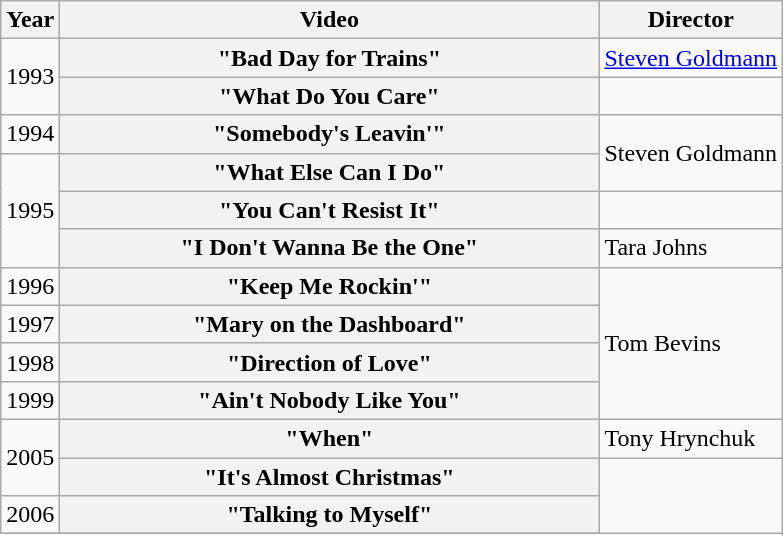<table class="wikitable plainrowheaders">
<tr>
<th>Year</th>
<th style="width:22em;">Video</th>
<th>Director</th>
</tr>
<tr>
<td rowspan="2">1993</td>
<th scope="row">"Bad Day for Trains"</th>
<td><a href='#'>Steven Goldmann</a></td>
</tr>
<tr>
<th scope="row">"What Do You Care"</th>
</tr>
<tr>
<td>1994</td>
<th scope="row">"Somebody's Leavin'"</th>
<td rowspan="2">Steven Goldmann</td>
</tr>
<tr>
<td rowspan="3">1995</td>
<th scope="row">"What Else Can I Do"</th>
</tr>
<tr>
<th scope="row">"You Can't Resist It"</th>
</tr>
<tr>
<th scope="row">"I Don't Wanna Be the One"</th>
<td>Tara Johns</td>
</tr>
<tr>
<td>1996</td>
<th scope="row">"Keep Me Rockin'"</th>
<td rowspan="4">Tom Bevins</td>
</tr>
<tr>
<td>1997</td>
<th scope="row">"Mary on the Dashboard"</th>
</tr>
<tr>
<td>1998</td>
<th scope="row">"Direction of Love"</th>
</tr>
<tr>
<td>1999</td>
<th scope="row">"Ain't Nobody Like You"</th>
</tr>
<tr>
<td rowspan="2">2005</td>
<th scope="row">"When"</th>
<td>Tony Hrynchuk</td>
</tr>
<tr>
<th scope="row">"It's Almost Christmas"</th>
</tr>
<tr>
<td>2006</td>
<th scope="row">"Talking to Myself"</th>
</tr>
<tr>
</tr>
</table>
